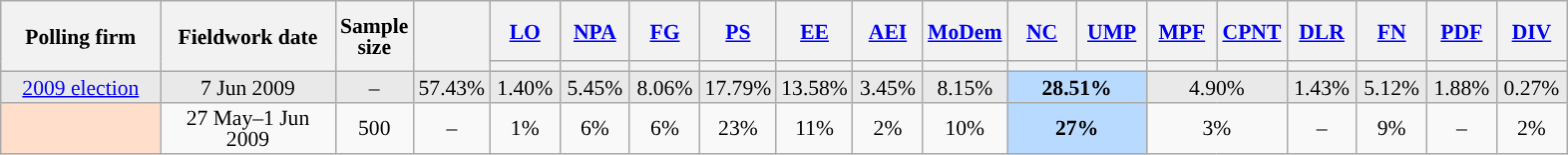<table class="wikitable sortable" style="text-align:center;font-size:90%;line-height:14px;">
<tr style="height:40px;">
<th style="width:100px;" rowspan="2">Polling firm</th>
<th style="width:110px;" rowspan="2">Fieldwork date</th>
<th style="width:35px;" rowspan="2">Sample<br>size</th>
<th style="width:30px;" rowspan="2"></th>
<th class="unsortable" style="width:40px;"><a href='#'>LO</a></th>
<th class="unsortable" style="width:40px;"><a href='#'>NPA</a></th>
<th class="unsortable" style="width:40px;"><a href='#'>FG</a></th>
<th class="unsortable" style="width:40px;"><a href='#'>PS</a></th>
<th class="unsortable" style="width:40px;"><a href='#'>EE</a></th>
<th class="unsortable" style="width:40px;"><a href='#'>AEI</a></th>
<th class="unsortable" style="width:40px;"><a href='#'>MoDem</a></th>
<th class="unsortable" style="width:40px;"><a href='#'>NC</a></th>
<th class="unsortable" style="width:40px;"><a href='#'>UMP</a></th>
<th class="unsortable" style="width:40px;"><a href='#'>MPF</a></th>
<th class="unsortable" style="width:40px;"><a href='#'>CPNT</a></th>
<th class="unsortable" style="width:40px;"><a href='#'>DLR</a></th>
<th class="unsortable" style="width:40px;"><a href='#'>FN</a></th>
<th class="unsortable" style="width:40px;"><a href='#'>PDF</a></th>
<th class="unsortable" style="width:40px;"><a href='#'>DIV</a></th>
</tr>
<tr>
<th style="background:"></th>
<th style="background:"></th>
<th style="background:"></th>
<th style="background:"></th>
<th style="background:"></th>
<th style="background:"></th>
<th style="background:"></th>
<th style="background:"></th>
<th style="background:"></th>
<th style="background:"></th>
<th style="background:"></th>
<th style="background:"></th>
<th style="background:"></th>
<th style="background:"></th>
<th style="background:"></th>
</tr>
<tr style="background:#E9E9E9;">
<td><a href='#'>2009 election</a></td>
<td data-sort-value="2009-06-07">7 Jun 2009</td>
<td>–</td>
<td>57.43%</td>
<td>1.40%</td>
<td>5.45%</td>
<td>8.06%</td>
<td>17.79%</td>
<td>13.58%</td>
<td>3.45%</td>
<td>8.15%</td>
<td style="background:#B9DAFF;" colspan="2"><strong>28.51%</strong></td>
<td colspan="2">4.90%</td>
<td>1.43%</td>
<td>5.12%</td>
<td>1.88%</td>
<td>0.27%</td>
</tr>
<tr>
<td style="background:#FFDFCC;"></td>
<td data-sort-value="2009-06-01">27 May–1 Jun 2009</td>
<td>500</td>
<td>–</td>
<td>1%</td>
<td>6%</td>
<td>6%</td>
<td>23%</td>
<td>11%</td>
<td>2%</td>
<td>10%</td>
<td style="background:#B9DAFF;" colspan="2"><strong>27%</strong></td>
<td colspan="2">3%</td>
<td>–</td>
<td>9%</td>
<td>–</td>
<td>2%</td>
</tr>
</table>
